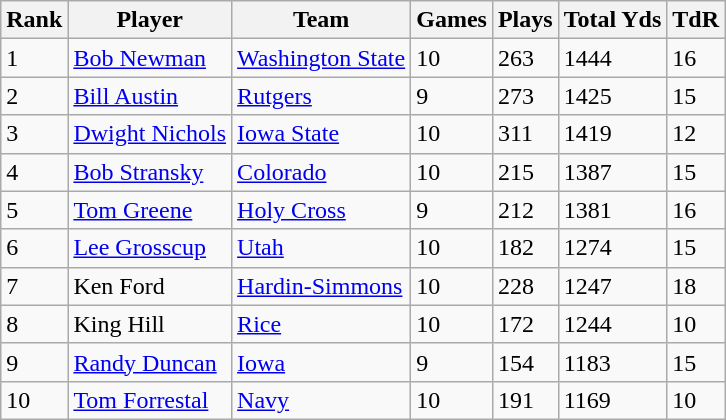<table class="wikitable sortable">
<tr>
<th>Rank</th>
<th>Player</th>
<th>Team</th>
<th>Games</th>
<th>Plays</th>
<th>Total Yds</th>
<th>TdR</th>
</tr>
<tr>
<td>1</td>
<td><a href='#'>Bob Newman</a></td>
<td><a href='#'>Washington State</a></td>
<td>10</td>
<td>263</td>
<td>1444</td>
<td>16</td>
</tr>
<tr>
<td>2</td>
<td><a href='#'>Bill Austin</a></td>
<td><a href='#'>Rutgers</a></td>
<td>9</td>
<td>273</td>
<td>1425</td>
<td>15</td>
</tr>
<tr>
<td>3</td>
<td><a href='#'>Dwight Nichols</a></td>
<td><a href='#'>Iowa State</a></td>
<td>10</td>
<td>311</td>
<td>1419</td>
<td>12</td>
</tr>
<tr>
<td>4</td>
<td><a href='#'>Bob Stransky</a></td>
<td><a href='#'>Colorado</a></td>
<td>10</td>
<td>215</td>
<td>1387</td>
<td>15</td>
</tr>
<tr>
<td>5</td>
<td><a href='#'>Tom Greene</a></td>
<td><a href='#'>Holy Cross</a></td>
<td>9</td>
<td>212</td>
<td>1381</td>
<td>16</td>
</tr>
<tr>
<td>6</td>
<td><a href='#'>Lee Grosscup</a></td>
<td><a href='#'>Utah</a></td>
<td>10</td>
<td>182</td>
<td>1274</td>
<td>15</td>
</tr>
<tr>
<td>7</td>
<td>Ken Ford</td>
<td><a href='#'>Hardin-Simmons</a></td>
<td>10</td>
<td>228</td>
<td>1247</td>
<td>18</td>
</tr>
<tr>
<td>8</td>
<td>King Hill</td>
<td><a href='#'>Rice</a></td>
<td>10</td>
<td>172</td>
<td>1244</td>
<td>10</td>
</tr>
<tr>
<td>9</td>
<td><a href='#'>Randy Duncan</a></td>
<td><a href='#'>Iowa</a></td>
<td>9</td>
<td>154</td>
<td>1183</td>
<td>15</td>
</tr>
<tr>
<td>10</td>
<td><a href='#'>Tom Forrestal</a></td>
<td><a href='#'>Navy</a></td>
<td>10</td>
<td>191</td>
<td>1169</td>
<td>10</td>
</tr>
</table>
